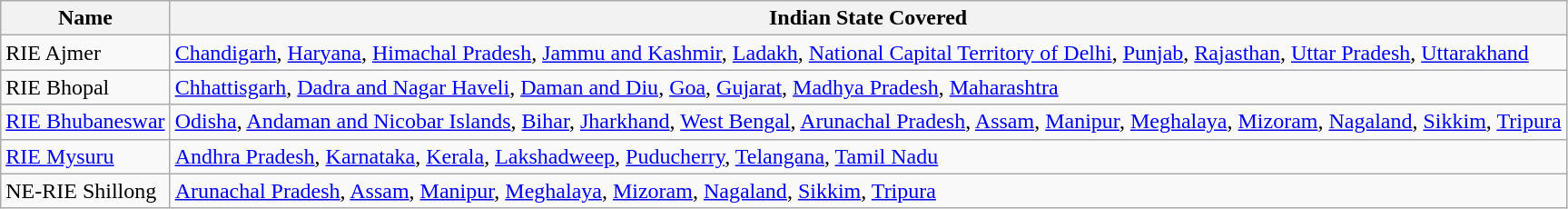<table class="wikitable">
<tr>
<th>Name</th>
<th>Indian State Covered</th>
</tr>
<tr>
<td>RIE Ajmer</td>
<td><a href='#'>Chandigarh</a>, <a href='#'>Haryana</a>, <a href='#'>Himachal Pradesh</a>, <a href='#'>Jammu and Kashmir</a>, <a href='#'>Ladakh</a>, <a href='#'>National Capital Territory of Delhi</a>, <a href='#'>Punjab</a>, <a href='#'>Rajasthan</a>, <a href='#'>Uttar Pradesh</a>, <a href='#'>Uttarakhand</a></td>
</tr>
<tr>
<td>RIE Bhopal</td>
<td><a href='#'>Chhattisgarh</a>, <a href='#'>Dadra and Nagar Haveli</a>, <a href='#'>Daman and Diu</a>, <a href='#'>Goa</a>, <a href='#'>Gujarat</a>, <a href='#'>Madhya Pradesh</a>, <a href='#'>Maharashtra</a></td>
</tr>
<tr>
<td><a href='#'>RIE Bhubaneswar</a></td>
<td><a href='#'>Odisha</a>, <a href='#'>Andaman and Nicobar Islands</a>, <a href='#'>Bihar</a>, <a href='#'>Jharkhand</a>, <a href='#'>West Bengal</a>, <a href='#'>Arunachal Pradesh</a>, <a href='#'>Assam</a>, <a href='#'>Manipur</a>, <a href='#'>Meghalaya</a>, <a href='#'>Mizoram</a>, <a href='#'>Nagaland</a>, <a href='#'>Sikkim</a>, <a href='#'>Tripura</a></td>
</tr>
<tr>
<td><a href='#'>RIE Mysuru</a></td>
<td><a href='#'>Andhra Pradesh</a>, <a href='#'>Karnataka</a>, <a href='#'>Kerala</a>, <a href='#'>Lakshadweep</a>, <a href='#'>Puducherry</a>, <a href='#'>Telangana</a>, <a href='#'>Tamil Nadu</a></td>
</tr>
<tr>
<td>NE-RIE Shillong</td>
<td><a href='#'>Arunachal Pradesh</a>, <a href='#'>Assam</a>, <a href='#'>Manipur</a>, <a href='#'>Meghalaya</a>, <a href='#'>Mizoram</a>, <a href='#'>Nagaland</a>, <a href='#'>Sikkim</a>, <a href='#'>Tripura</a></td>
</tr>
</table>
